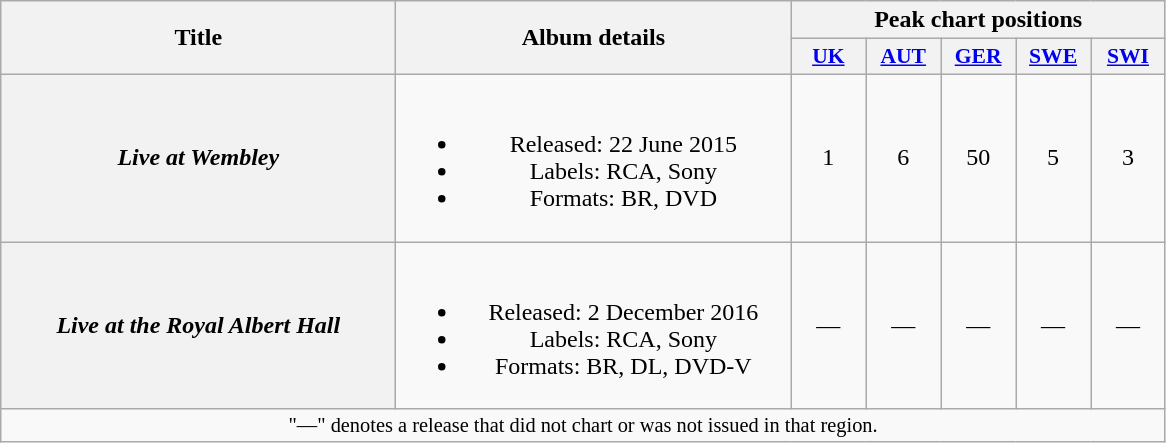<table class="wikitable plainrowheaders" style="text-align:center;">
<tr>
<th scope="col" rowspan="2" style="width:16em;">Title</th>
<th scope="col" rowspan="2" style="width:16em;">Album details</th>
<th scope="col" colspan="5">Peak chart positions</th>
</tr>
<tr>
<th scope="col" style="width:3em;font-size:90%;"><a href='#'>UK</a><br></th>
<th scope="col" style="width:3em;font-size:90%;"><a href='#'>AUT</a><br></th>
<th scope="col" style="width:3em;font-size:90%;"><a href='#'>GER</a><br></th>
<th scope="col" style="width:3em;font-size:90%;"><a href='#'>SWE</a><br></th>
<th scope="col" style="width:3em;font-size:90%;"><a href='#'>SWI</a><br></th>
</tr>
<tr>
<th scope="row"><em>Live at Wembley</em></th>
<td><br><ul><li>Released: 22 June 2015</li><li>Labels: RCA, Sony</li><li>Formats: BR, DVD</li></ul></td>
<td>1</td>
<td>6</td>
<td>50</td>
<td>5</td>
<td>3</td>
</tr>
<tr>
<th scope="row"><em>Live at the Royal Albert Hall</em></th>
<td><br><ul><li>Released: 2 December 2016</li><li>Labels: RCA, Sony</li><li>Formats: BR, DL, DVD-V</li></ul></td>
<td>—</td>
<td>—</td>
<td>—</td>
<td>—</td>
<td>—</td>
</tr>
<tr>
<td align="center" colspan="7" style="font-size: 85%">"—" denotes a release that did not chart or was not issued in that region.</td>
</tr>
</table>
